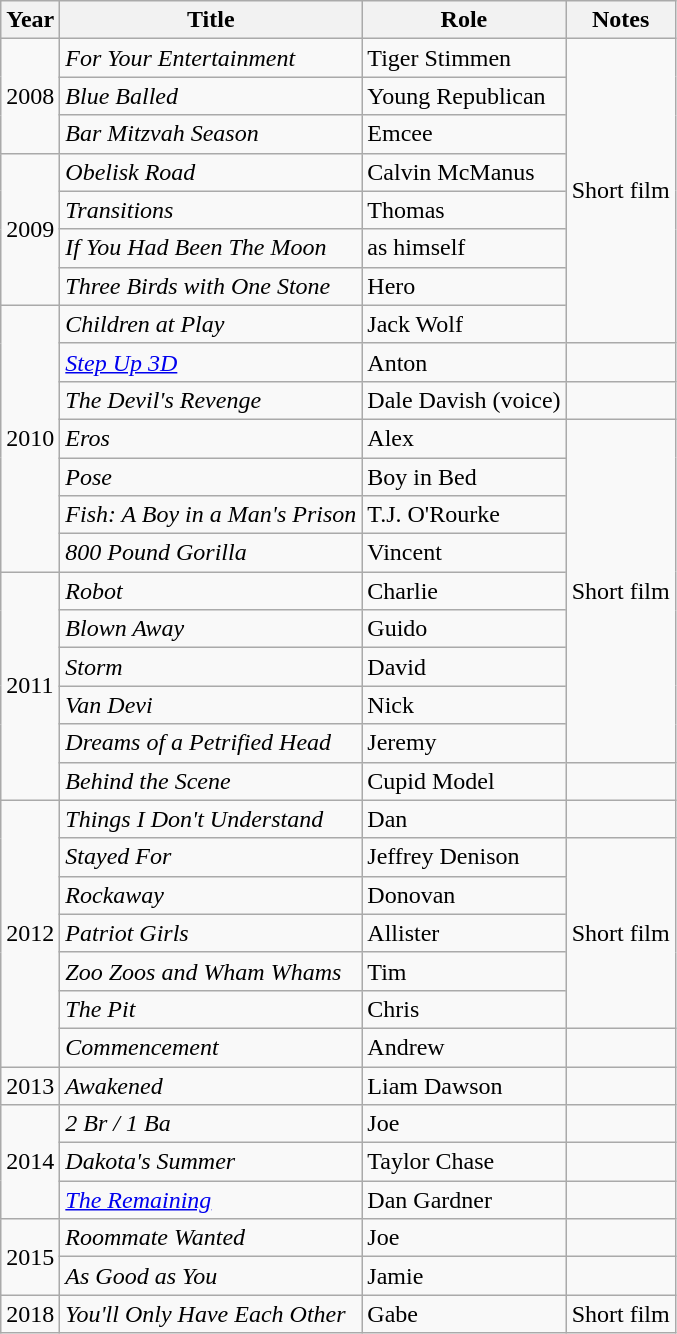<table class="wikitable sortable">
<tr>
<th>Year</th>
<th>Title</th>
<th>Role</th>
<th class="unsortable">Notes</th>
</tr>
<tr>
<td rowspan=3>2008</td>
<td><em>For Your Entertainment</em></td>
<td>Tiger Stimmen</td>
<td rowspan="8">Short film</td>
</tr>
<tr>
<td><em>Blue Balled</em></td>
<td>Young Republican</td>
</tr>
<tr>
<td><em>Bar Mitzvah Season</em></td>
<td>Emcee</td>
</tr>
<tr>
<td rowspan="4">2009</td>
<td><em>Obelisk Road</em></td>
<td>Calvin McManus</td>
</tr>
<tr>
<td><em>Transitions</em></td>
<td>Thomas</td>
</tr>
<tr>
<td><em>If You Had Been The Moon</em></td>
<td>as himself</td>
</tr>
<tr>
<td><em>Three Birds with One Stone</em></td>
<td>Hero</td>
</tr>
<tr>
<td rowspan=7>2010</td>
<td><em>Children at Play</em></td>
<td>Jack Wolf</td>
</tr>
<tr>
<td><em><a href='#'>Step Up 3D</a></em></td>
<td>Anton</td>
<td></td>
</tr>
<tr>
<td><em>The Devil's Revenge</em></td>
<td>Dale Davish (voice)</td>
<td></td>
</tr>
<tr>
<td><em>Eros</em></td>
<td>Alex</td>
<td rowspan="9">Short film</td>
</tr>
<tr>
<td><em>Pose</em></td>
<td>Boy in Bed</td>
</tr>
<tr>
<td><em>Fish: A Boy in a Man's Prison</em></td>
<td>T.J. O'Rourke</td>
</tr>
<tr>
<td><em>800 Pound Gorilla</em></td>
<td>Vincent</td>
</tr>
<tr>
<td rowspan=6>2011</td>
<td><em>Robot</em></td>
<td>Charlie</td>
</tr>
<tr>
<td><em>Blown Away</em></td>
<td>Guido</td>
</tr>
<tr>
<td><em>Storm</em></td>
<td>David</td>
</tr>
<tr>
<td><em>Van Devi</em></td>
<td>Nick</td>
</tr>
<tr>
<td><em>Dreams of a Petrified Head</em></td>
<td>Jeremy</td>
</tr>
<tr>
<td><em>Behind the Scene</em></td>
<td>Cupid Model</td>
<td></td>
</tr>
<tr>
<td rowspan=7>2012</td>
<td><em>Things I Don't Understand</em></td>
<td>Dan</td>
<td></td>
</tr>
<tr>
<td><em>Stayed For</em></td>
<td>Jeffrey Denison</td>
<td rowspan="5">Short film</td>
</tr>
<tr>
<td><em>Rockaway</em></td>
<td>Donovan</td>
</tr>
<tr>
<td><em>Patriot Girls</em></td>
<td>Allister</td>
</tr>
<tr>
<td><em>Zoo Zoos and Wham Whams</em></td>
<td>Tim</td>
</tr>
<tr>
<td><em>The Pit</em></td>
<td>Chris</td>
</tr>
<tr>
<td><em>Commencement</em></td>
<td>Andrew</td>
<td></td>
</tr>
<tr>
<td>2013</td>
<td><em>Awakened</em></td>
<td>Liam Dawson</td>
<td></td>
</tr>
<tr>
<td rowspan=3>2014</td>
<td><em>2 Br / 1 Ba</em></td>
<td>Joe</td>
<td></td>
</tr>
<tr>
<td><em>Dakota's Summer</em></td>
<td>Taylor Chase</td>
<td></td>
</tr>
<tr>
<td><em><a href='#'>The Remaining</a></em></td>
<td>Dan Gardner</td>
<td></td>
</tr>
<tr>
<td rowspan=2>2015</td>
<td><em>Roommate Wanted</em></td>
<td>Joe</td>
<td></td>
</tr>
<tr>
<td><em>As Good as You</em></td>
<td>Jamie</td>
<td></td>
</tr>
<tr>
<td>2018</td>
<td><em>You'll Only Have Each Other</em></td>
<td>Gabe</td>
<td>Short film</td>
</tr>
</table>
